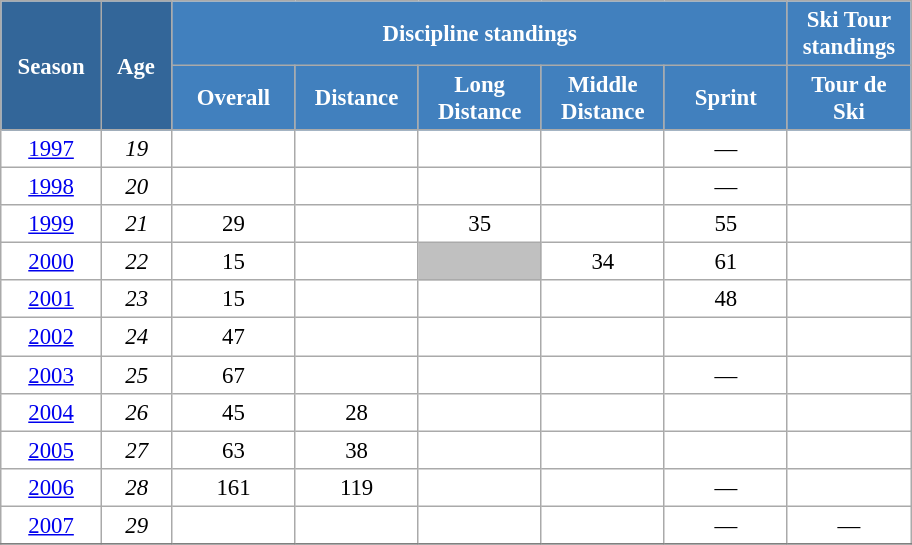<table class="wikitable" style="font-size:95%; text-align:center; border:grey solid 1px; border-collapse:collapse; background:#ffffff;">
<tr>
<th style="background-color:#369; color:white; width:60px;" rowspan="2"> Season </th>
<th style="background-color:#369; color:white; width:40px;" rowspan="2"> Age </th>
<th style="background-color:#4180be; color:white;" colspan="5">Discipline standings</th>
<th style="background-color:#4180be; color:white;" colspan="1">Ski Tour standings</th>
</tr>
<tr>
<th style="background-color:#4180be; color:white; width:75px;">Overall</th>
<th style="background-color:#4180be; color:white; width:75px;">Distance</th>
<th style="background-color:#4180be; color:white; width:75px;">Long Distance</th>
<th style="background-color:#4180be; color:white; width:75px;">Middle Distance</th>
<th style="background-color:#4180be; color:white; width:75px;">Sprint</th>
<th style="background-color:#4180be; color:white; width:75px;">Tour de<br>Ski</th>
</tr>
<tr>
<td><a href='#'>1997</a></td>
<td><em>19</em></td>
<td></td>
<td></td>
<td></td>
<td></td>
<td>—</td>
<td></td>
</tr>
<tr>
<td><a href='#'>1998</a></td>
<td><em>20</em></td>
<td></td>
<td></td>
<td></td>
<td></td>
<td>—</td>
<td></td>
</tr>
<tr>
<td><a href='#'>1999</a></td>
<td><em>21</em></td>
<td>29</td>
<td></td>
<td>35</td>
<td></td>
<td>55</td>
<td></td>
</tr>
<tr>
<td><a href='#'>2000</a></td>
<td><em>22</em></td>
<td>15</td>
<td></td>
<td style="background-color: silver;"></td>
<td>34</td>
<td>61</td>
<td></td>
</tr>
<tr>
<td><a href='#'>2001</a></td>
<td><em>23</em></td>
<td>15</td>
<td></td>
<td></td>
<td></td>
<td>48</td>
<td></td>
</tr>
<tr>
<td><a href='#'>2002</a></td>
<td><em>24</em></td>
<td>47</td>
<td></td>
<td></td>
<td></td>
<td></td>
<td></td>
</tr>
<tr>
<td><a href='#'>2003</a></td>
<td><em>25</em></td>
<td>67</td>
<td></td>
<td></td>
<td></td>
<td>—</td>
<td></td>
</tr>
<tr>
<td><a href='#'>2004</a></td>
<td><em>26</em></td>
<td>45</td>
<td>28</td>
<td></td>
<td></td>
<td></td>
<td></td>
</tr>
<tr>
<td><a href='#'>2005</a></td>
<td><em>27</em></td>
<td>63</td>
<td>38</td>
<td></td>
<td></td>
<td></td>
<td></td>
</tr>
<tr>
<td><a href='#'>2006</a></td>
<td><em>28</em></td>
<td>161</td>
<td>119</td>
<td></td>
<td></td>
<td>—</td>
<td></td>
</tr>
<tr>
<td><a href='#'>2007</a></td>
<td><em>29</em></td>
<td></td>
<td></td>
<td></td>
<td></td>
<td>—</td>
<td>—</td>
</tr>
<tr>
</tr>
</table>
